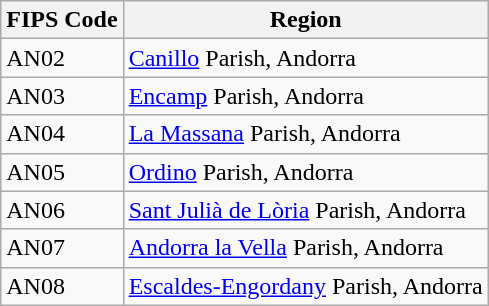<table class="wikitable">
<tr>
<th>FIPS Code</th>
<th>Region</th>
</tr>
<tr>
<td>AN02</td>
<td><a href='#'>Canillo</a> Parish, Andorra</td>
</tr>
<tr>
<td>AN03</td>
<td><a href='#'>Encamp</a> Parish, Andorra</td>
</tr>
<tr>
<td>AN04</td>
<td><a href='#'>La Massana</a> Parish, Andorra</td>
</tr>
<tr>
<td>AN05</td>
<td><a href='#'>Ordino</a> Parish, Andorra</td>
</tr>
<tr>
<td>AN06</td>
<td><a href='#'>Sant Julià de Lòria</a> Parish, Andorra</td>
</tr>
<tr>
<td>AN07</td>
<td><a href='#'>Andorra la Vella</a> Parish, Andorra</td>
</tr>
<tr>
<td>AN08</td>
<td><a href='#'>Escaldes-Engordany</a> Parish, Andorra</td>
</tr>
</table>
